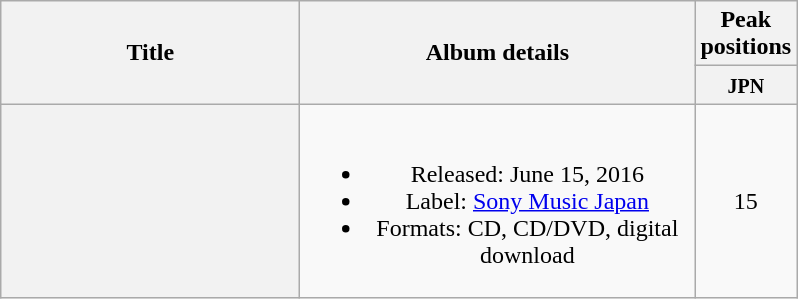<table class="wikitable plainrowheaders" style="text-align:center;">
<tr>
<th style="width:12em;" rowspan="2">Title</th>
<th style="width:16em;" rowspan="2">Album details</th>
<th colspan="1">Peak positions</th>
</tr>
<tr>
<th style="width:2.5em;"><small>JPN</small><br></th>
</tr>
<tr>
<th scope="row"></th>
<td><br><ul><li>Released: June 15, 2016</li><li>Label: <a href='#'>Sony Music Japan</a></li><li>Formats: CD, CD/DVD, digital download</li></ul></td>
<td>15</td>
</tr>
</table>
